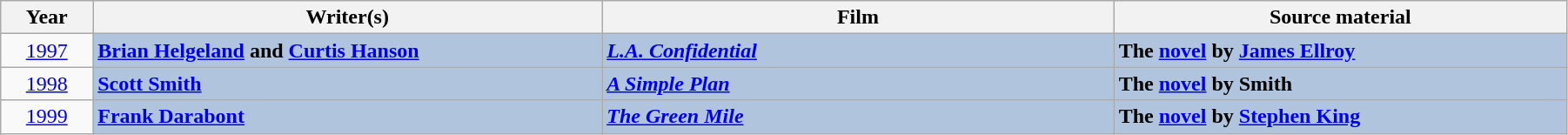<table class="wikitable" width="95%" cellpadding="5">
<tr>
<th width="70"><strong>Year</strong></th>
<th width="450"><strong>Writer(s)</strong></th>
<th width="450"><strong>Film</strong></th>
<th width="400"><strong>Source material</strong></th>
</tr>
<tr>
<td style="text-align:center;"><a href='#'>1997</a></td>
<td style="background:#B0C4DE;"><strong><a href='#'>Brian Helgeland</a> and <a href='#'>Curtis Hanson</a></strong></td>
<td style="background:#B0C4DE;"><strong><em><a href='#'>L.A. Confidential</a></em></strong></td>
<td style="background:#B0C4DE;"><strong>The <a href='#'>novel</a> by <a href='#'>James Ellroy</a></strong></td>
</tr>
<tr>
<td style="text-align:center;"><a href='#'>1998</a></td>
<td style="background:#B0C4DE;"><strong><a href='#'>Scott Smith</a></strong></td>
<td style="background:#B0C4DE;"><strong><em><a href='#'>A Simple Plan</a></em></strong></td>
<td style="background:#B0C4DE;"><strong>The <a href='#'>novel</a> by Smith</strong></td>
</tr>
<tr>
<td style="text-align:center;"><a href='#'>1999</a></td>
<td style="background:#B0C4DE;"><strong><a href='#'>Frank Darabont</a></strong></td>
<td style="background:#B0C4DE;"><strong><em><a href='#'>The Green Mile</a></em></strong></td>
<td style="background:#B0C4DE;"><strong>The <a href='#'>novel</a> by <a href='#'>Stephen King</a></strong></td>
</tr>
</table>
